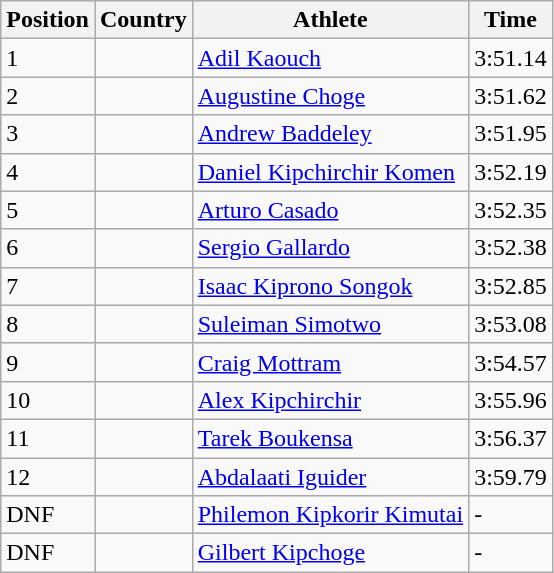<table class="wikitable">
<tr>
<th>Position</th>
<th>Country</th>
<th>Athlete</th>
<th>Time</th>
</tr>
<tr>
<td>1</td>
<td></td>
<td><a href='#'>Adil Kaouch</a></td>
<td>3:51.14</td>
</tr>
<tr>
<td>2</td>
<td></td>
<td><a href='#'>Augustine Choge</a></td>
<td>3:51.62</td>
</tr>
<tr>
<td>3</td>
<td></td>
<td><a href='#'>Andrew Baddeley</a></td>
<td>3:51.95</td>
</tr>
<tr>
<td>4</td>
<td></td>
<td><a href='#'>Daniel Kipchirchir Komen</a></td>
<td>3:52.19</td>
</tr>
<tr>
<td>5</td>
<td></td>
<td><a href='#'>Arturo Casado</a></td>
<td>3:52.35</td>
</tr>
<tr>
<td>6</td>
<td></td>
<td><a href='#'>Sergio Gallardo</a></td>
<td>3:52.38</td>
</tr>
<tr>
<td>7</td>
<td></td>
<td><a href='#'>Isaac Kiprono Songok</a></td>
<td>3:52.85</td>
</tr>
<tr>
<td>8</td>
<td></td>
<td><a href='#'>Suleiman Simotwo</a></td>
<td>3:53.08</td>
</tr>
<tr>
<td>9</td>
<td></td>
<td><a href='#'>Craig Mottram</a></td>
<td>3:54.57</td>
</tr>
<tr>
<td>10</td>
<td></td>
<td><a href='#'>Alex Kipchirchir</a></td>
<td>3:55.96</td>
</tr>
<tr>
<td>11</td>
<td></td>
<td><a href='#'>Tarek Boukensa</a></td>
<td>3:56.37</td>
</tr>
<tr>
<td>12</td>
<td></td>
<td><a href='#'>Abdalaati Iguider</a></td>
<td>3:59.79</td>
</tr>
<tr>
<td>DNF</td>
<td></td>
<td><a href='#'>Philemon Kipkorir Kimutai</a></td>
<td>-</td>
</tr>
<tr>
<td>DNF</td>
<td></td>
<td><a href='#'>Gilbert Kipchoge</a></td>
<td>-</td>
</tr>
</table>
